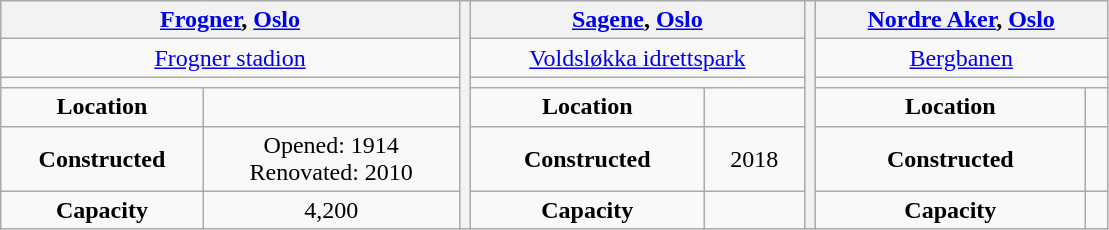<table class="wikitable" style="text-align:center;">
<tr>
<th colspan=2><a href='#'>Frogner</a>, <a href='#'>Oslo</a></th>
<th width=1% rowspan=20 bgcolor=ffffff></th>
<th colspan=2><a href='#'>Sagene</a>, <a href='#'>Oslo</a></th>
<th width=1% rowspan=20 bgcolor=ffffff></th>
<th colspan=2><a href='#'>Nordre Aker</a>, <a href='#'>Oslo</a></th>
</tr>
<tr>
<td colspan=2><a href='#'>Frogner stadion</a></td>
<td colspan=2><a href='#'>Voldsløkka idrettspark</a></td>
<td colspan=2><a href='#'>Bergbanen</a></td>
</tr>
<tr>
<td colspan=2></td>
<td colspan=2></td>
<td colspan=2></td>
</tr>
<tr>
<td><strong>Location</strong></td>
<td></td>
<td><strong>Location</strong></td>
<td></td>
<td><strong>Location</strong></td>
<td></td>
</tr>
<tr>
<td><strong>Constructed</strong></td>
<td>Opened: 1914 <br>Renovated: 2010</td>
<td><strong>Constructed</strong></td>
<td>2018</td>
<td><strong>Constructed</strong></td>
<td></td>
</tr>
<tr>
<td><strong>Capacity</strong></td>
<td>4,200</td>
<td><strong>Capacity</strong></td>
<td></td>
<td><strong>Capacity</strong></td>
<td></td>
</tr>
</table>
